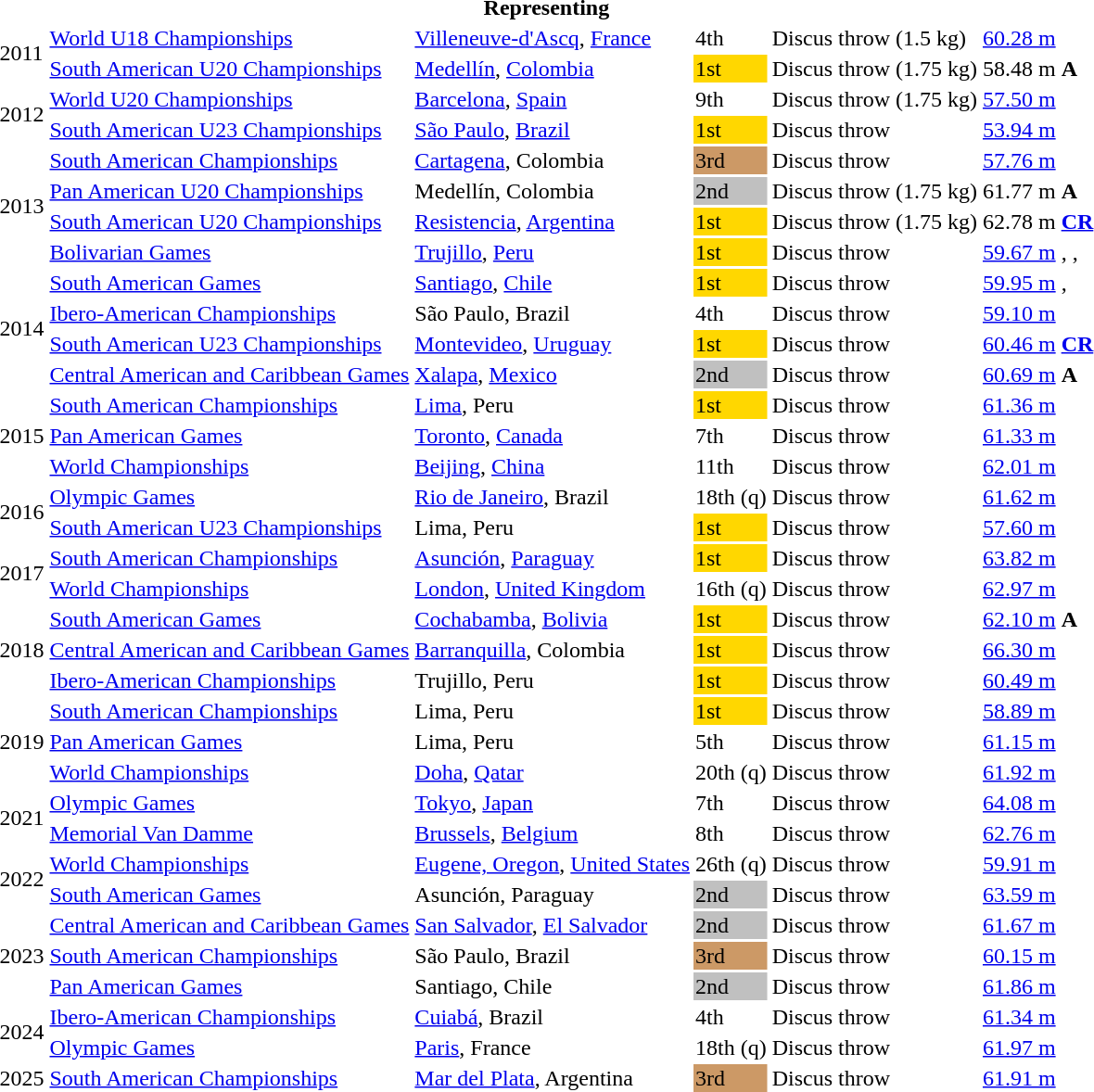<table>
<tr>
<th colspan="6">Representing </th>
</tr>
<tr>
<td rowspan=2>2011</td>
<td><a href='#'>World U18 Championships</a></td>
<td><a href='#'>Villeneuve-d'Ascq</a>, <a href='#'>France</a></td>
<td>4th</td>
<td>Discus throw (1.5 kg)</td>
<td><a href='#'>60.28 m</a></td>
</tr>
<tr>
<td><a href='#'>South American U20 Championships</a></td>
<td><a href='#'>Medellín</a>, <a href='#'>Colombia</a></td>
<td bgcolor=gold>1st</td>
<td>Discus throw (1.75 kg)</td>
<td>58.48 m <strong>A</strong></td>
</tr>
<tr>
<td rowspan=2>2012</td>
<td><a href='#'>World U20 Championships</a></td>
<td><a href='#'>Barcelona</a>, <a href='#'>Spain</a></td>
<td>9th</td>
<td>Discus throw (1.75 kg)</td>
<td><a href='#'>57.50 m</a></td>
</tr>
<tr>
<td><a href='#'>South American U23 Championships</a></td>
<td><a href='#'>São Paulo</a>, <a href='#'>Brazil</a></td>
<td bgcolor=gold>1st</td>
<td>Discus throw</td>
<td><a href='#'>53.94 m</a></td>
</tr>
<tr>
<td rowspan=4>2013</td>
<td><a href='#'>South American Championships</a></td>
<td><a href='#'>Cartagena</a>, Colombia</td>
<td bgcolor=cc9966>3rd</td>
<td>Discus throw</td>
<td><a href='#'>57.76 m</a> <strong></strong></td>
</tr>
<tr>
<td><a href='#'>Pan American U20 Championships</a></td>
<td>Medellín, Colombia</td>
<td bgcolor=silver>2nd</td>
<td>Discus throw (1.75 kg)</td>
<td>61.77 m <strong>A</strong></td>
</tr>
<tr>
<td><a href='#'>South American U20 Championships</a></td>
<td><a href='#'>Resistencia</a>, <a href='#'>Argentina</a></td>
<td bgcolor=gold>1st</td>
<td>Discus throw (1.75 kg)</td>
<td>62.78 m <strong><a href='#'>CR</a></strong></td>
</tr>
<tr>
<td><a href='#'>Bolivarian Games</a></td>
<td><a href='#'>Trujillo</a>, <a href='#'>Peru</a></td>
<td bgcolor=gold>1st</td>
<td>Discus throw</td>
<td><a href='#'>59.67 m</a> <strong></strong>, <strong></strong>, <strong></strong></td>
</tr>
<tr>
<td rowspan=4>2014</td>
<td><a href='#'>South American Games</a></td>
<td><a href='#'>Santiago</a>, <a href='#'>Chile</a></td>
<td bgcolor=gold>1st</td>
<td>Discus throw</td>
<td><a href='#'>59.95 m</a> <strong></strong>,  <strong></strong></td>
</tr>
<tr>
<td><a href='#'>Ibero-American Championships</a></td>
<td>São Paulo, Brazil</td>
<td>4th</td>
<td>Discus throw</td>
<td><a href='#'>59.10 m</a></td>
</tr>
<tr>
<td><a href='#'>South American U23 Championships</a></td>
<td><a href='#'>Montevideo</a>, <a href='#'>Uruguay</a></td>
<td bgcolor=gold>1st</td>
<td>Discus throw</td>
<td><a href='#'>60.46 m</a> <strong><a href='#'>CR</a></strong></td>
</tr>
<tr>
<td><a href='#'>Central American and Caribbean Games</a></td>
<td><a href='#'>Xalapa</a>, <a href='#'>Mexico</a></td>
<td bgcolor=silver>2nd</td>
<td>Discus throw</td>
<td><a href='#'>60.69 m</a> <strong>A</strong></td>
</tr>
<tr>
<td rowspan=3>2015</td>
<td><a href='#'>South American Championships</a></td>
<td><a href='#'>Lima</a>, Peru</td>
<td bgcolor=gold>1st</td>
<td>Discus throw</td>
<td><a href='#'>61.36 m</a></td>
</tr>
<tr>
<td><a href='#'>Pan American Games</a></td>
<td><a href='#'>Toronto</a>, <a href='#'>Canada</a></td>
<td>7th</td>
<td>Discus throw</td>
<td><a href='#'>61.33 m</a></td>
</tr>
<tr>
<td><a href='#'>World Championships</a></td>
<td><a href='#'>Beijing</a>, <a href='#'>China</a></td>
<td>11th</td>
<td>Discus throw</td>
<td><a href='#'>62.01 m</a></td>
</tr>
<tr>
<td rowspan=2>2016</td>
<td><a href='#'>Olympic Games</a></td>
<td><a href='#'>Rio de Janeiro</a>, Brazil</td>
<td>18th (q)</td>
<td>Discus throw</td>
<td><a href='#'>61.62 m</a></td>
</tr>
<tr>
<td><a href='#'>South American U23 Championships</a></td>
<td>Lima, Peru</td>
<td bgcolor=gold>1st</td>
<td>Discus throw</td>
<td><a href='#'>57.60 m</a></td>
</tr>
<tr>
<td rowspan=2>2017</td>
<td><a href='#'>South American Championships</a></td>
<td><a href='#'>Asunción</a>, <a href='#'>Paraguay</a></td>
<td bgcolor=gold>1st</td>
<td>Discus throw</td>
<td><a href='#'>63.82 m</a> <strong></strong></td>
</tr>
<tr>
<td><a href='#'>World Championships</a></td>
<td><a href='#'>London</a>, <a href='#'>United Kingdom</a></td>
<td>16th (q)</td>
<td>Discus throw</td>
<td><a href='#'>62.97 m</a></td>
</tr>
<tr>
<td rowspan=3>2018</td>
<td><a href='#'>South American Games</a></td>
<td><a href='#'>Cochabamba</a>, <a href='#'>Bolivia</a></td>
<td bgcolor=gold>1st</td>
<td>Discus throw</td>
<td><a href='#'>62.10 m</a> <strong>A</strong> <strong></strong></td>
</tr>
<tr>
<td><a href='#'>Central American and Caribbean Games</a></td>
<td><a href='#'>Barranquilla</a>, Colombia</td>
<td bgcolor=gold>1st</td>
<td>Discus throw</td>
<td><a href='#'>66.30 m</a> <strong></strong></td>
</tr>
<tr>
<td><a href='#'>Ibero-American Championships</a></td>
<td>Trujillo, Peru</td>
<td bgcolor=gold>1st</td>
<td>Discus throw</td>
<td><a href='#'>60.49 m</a></td>
</tr>
<tr>
<td rowspan=3>2019</td>
<td><a href='#'>South American Championships</a></td>
<td>Lima, Peru</td>
<td bgcolor=gold>1st</td>
<td>Discus throw</td>
<td><a href='#'>58.89 m</a></td>
</tr>
<tr>
<td><a href='#'>Pan American Games</a></td>
<td>Lima, Peru</td>
<td>5th</td>
<td>Discus throw</td>
<td><a href='#'>61.15 m</a></td>
</tr>
<tr>
<td><a href='#'>World Championships</a></td>
<td><a href='#'>Doha</a>, <a href='#'>Qatar</a></td>
<td>20th (q)</td>
<td>Discus throw</td>
<td><a href='#'>61.92 m</a></td>
</tr>
<tr>
<td rowspan=2>2021</td>
<td><a href='#'>Olympic Games</a></td>
<td><a href='#'>Tokyo</a>, <a href='#'>Japan</a></td>
<td>7th</td>
<td>Discus throw</td>
<td><a href='#'>64.08 m</a></td>
</tr>
<tr>
<td><a href='#'>Memorial Van Damme</a></td>
<td><a href='#'>Brussels</a>, <a href='#'>Belgium</a></td>
<td>8th</td>
<td>Discus throw</td>
<td><a href='#'>62.76 m</a></td>
</tr>
<tr>
<td rowspan=2>2022</td>
<td><a href='#'>World Championships</a></td>
<td><a href='#'>Eugene, Oregon</a>, <a href='#'>United States</a></td>
<td>26th (q)</td>
<td>Discus throw</td>
<td><a href='#'>59.91 m</a></td>
</tr>
<tr>
<td><a href='#'>South American Games</a></td>
<td>Asunción, Paraguay</td>
<td bgcolor=silver>2nd</td>
<td>Discus throw</td>
<td><a href='#'>63.59 m</a></td>
</tr>
<tr>
<td rowspan=3>2023</td>
<td><a href='#'>Central American and Caribbean Games</a></td>
<td><a href='#'>San Salvador</a>, <a href='#'>El Salvador</a></td>
<td bgcolor=silver>2nd</td>
<td>Discus throw</td>
<td><a href='#'>61.67 m</a></td>
</tr>
<tr>
<td><a href='#'>South American Championships</a></td>
<td>São Paulo, Brazil</td>
<td bgcolor=cc9966>3rd</td>
<td>Discus throw</td>
<td><a href='#'>60.15 m</a></td>
</tr>
<tr>
<td><a href='#'>Pan American Games</a></td>
<td>Santiago, Chile</td>
<td bgcolor=silver>2nd</td>
<td>Discus throw</td>
<td><a href='#'>61.86 m</a></td>
</tr>
<tr>
<td rowspan=2>2024</td>
<td><a href='#'>Ibero-American Championships</a></td>
<td><a href='#'>Cuiabá</a>, Brazil</td>
<td>4th</td>
<td>Discus throw</td>
<td><a href='#'>61.34 m</a></td>
</tr>
<tr>
<td><a href='#'>Olympic Games</a></td>
<td><a href='#'>Paris</a>, France</td>
<td>18th (q)</td>
<td>Discus throw</td>
<td><a href='#'>61.97 m</a></td>
</tr>
<tr>
<td>2025</td>
<td><a href='#'>South American Championships</a></td>
<td><a href='#'>Mar del Plata</a>, Argentina</td>
<td bgcolor=cc9966>3rd</td>
<td>Discus throw</td>
<td><a href='#'>61.91 m</a></td>
</tr>
</table>
